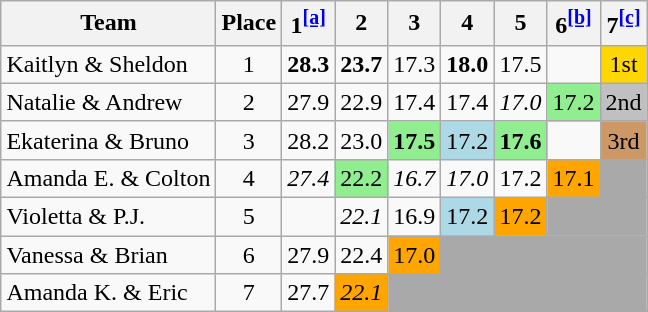<table class="wikitable sortable" style="text-align:center; margin:auto;">
<tr>
<th>Team</th>
<th>Place</th>
<th>1<sup><a href='#'><strong>[a]</strong></a></sup></th>
<th>2</th>
<th>3</th>
<th>4</th>
<th>5</th>
<th>6<sup><a href='#'><strong>[b]</strong></a></sup></th>
<th>7<sup><a href='#'><strong>[c]</strong></a></sup></th>
</tr>
<tr>
<td align="left">Kaitlyn & Sheldon</td>
<td>1</td>
<td><span><strong>28.3</strong></span></td>
<td><span><strong>23.7</strong></span></td>
<td>17.3</td>
<td><span><strong>18.0</strong></span></td>
<td>17.5</td>
<td></td>
<td bgcolor="gold">1st</td>
</tr>
<tr>
<td align="left">Natalie & Andrew</td>
<td>2</td>
<td>27.9</td>
<td>22.9</td>
<td>17.4</td>
<td>17.4</td>
<td><span><em>17.0</em></span></td>
<td style="background:lightgreen;">17.2</td>
<td bgcolor="silver">2nd</td>
</tr>
<tr>
<td align="left">Ekaterina & Bruno</td>
<td>3</td>
<td>28.2</td>
<td>23.0</td>
<td bgcolor="lightgreen"><span><strong>17.5</strong></span></td>
<td bgcolor="lightblue">17.2</td>
<td bgcolor="lightgreen"><span><strong>17.6</strong></span></td>
<td></td>
<td bgcolor="#c96">3rd</td>
</tr>
<tr>
<td align="left">Amanda E. & Colton</td>
<td>4</td>
<td><span><em>27.4</em></span></td>
<td bgcolor="lightgreen">22.2</td>
<td><span><em>16.7</em></span></td>
<td><span><em>17.0</em></span></td>
<td>17.2</td>
<td style="background:orange;">17.1</td>
<td style="background:darkgray;"></td>
</tr>
<tr>
<td align="left">Violetta & P.J.</td>
<td>5</td>
<td></td>
<td><span><em>22.1</em></span></td>
<td>16.9</td>
<td bgcolor="lightblue">17.2</td>
<td style="background:orange;">17.2</td>
<td style="background:darkgray;" colspan="2"></td>
</tr>
<tr>
<td align="left">Vanessa & Brian</td>
<td>6</td>
<td>27.9</td>
<td>22.4</td>
<td style="background:orange;">17.0</td>
<td style="background:darkgray;" colspan="4"></td>
</tr>
<tr>
<td align="left">Amanda K. & Eric</td>
<td>7</td>
<td>27.7</td>
<td style="background:orange;"><span><em>22.1</em></span></td>
<td style="background:darkgray;" colspan="5"></td>
</tr>
</table>
